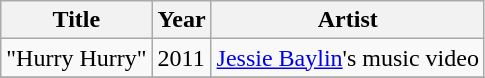<table class="wikitable">
<tr>
<th>Title</th>
<th>Year</th>
<th>Artist</th>
</tr>
<tr>
<td scope="row">"Hurry Hurry"</td>
<td>2011</td>
<td><a href='#'>Jessie Baylin</a>'s music video</td>
</tr>
<tr>
</tr>
</table>
